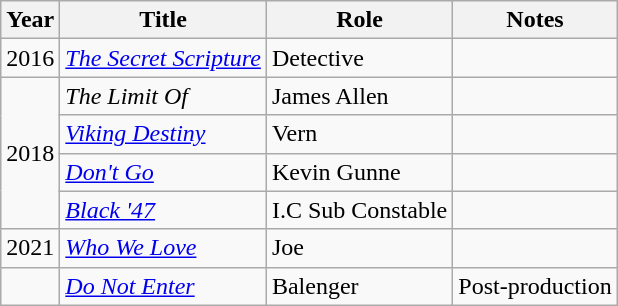<table class="wikitable sortable">
<tr>
<th>Year</th>
<th>Title</th>
<th>Role</th>
<th class="unsortable">Notes</th>
</tr>
<tr>
<td>2016</td>
<td><em><a href='#'>The Secret Scripture</a></em></td>
<td>Detective</td>
<td></td>
</tr>
<tr>
<td rowspan="4">2018</td>
<td><em>The Limit Of</em></td>
<td>James Allen</td>
<td></td>
</tr>
<tr>
<td><em><a href='#'>Viking Destiny</a></em></td>
<td>Vern</td>
<td></td>
</tr>
<tr>
<td><em><a href='#'>Don't Go</a></em></td>
<td>Kevin Gunne</td>
<td></td>
</tr>
<tr>
<td><em><a href='#'>Black '47</a></em></td>
<td>I.C Sub Constable</td>
<td></td>
</tr>
<tr>
<td>2021</td>
<td><em><a href='#'>Who We Love</a></em></td>
<td>Joe</td>
<td></td>
</tr>
<tr>
<td></td>
<td><em><a href='#'>Do Not Enter</a></em></td>
<td>Balenger</td>
<td>Post-production</td>
</tr>
</table>
